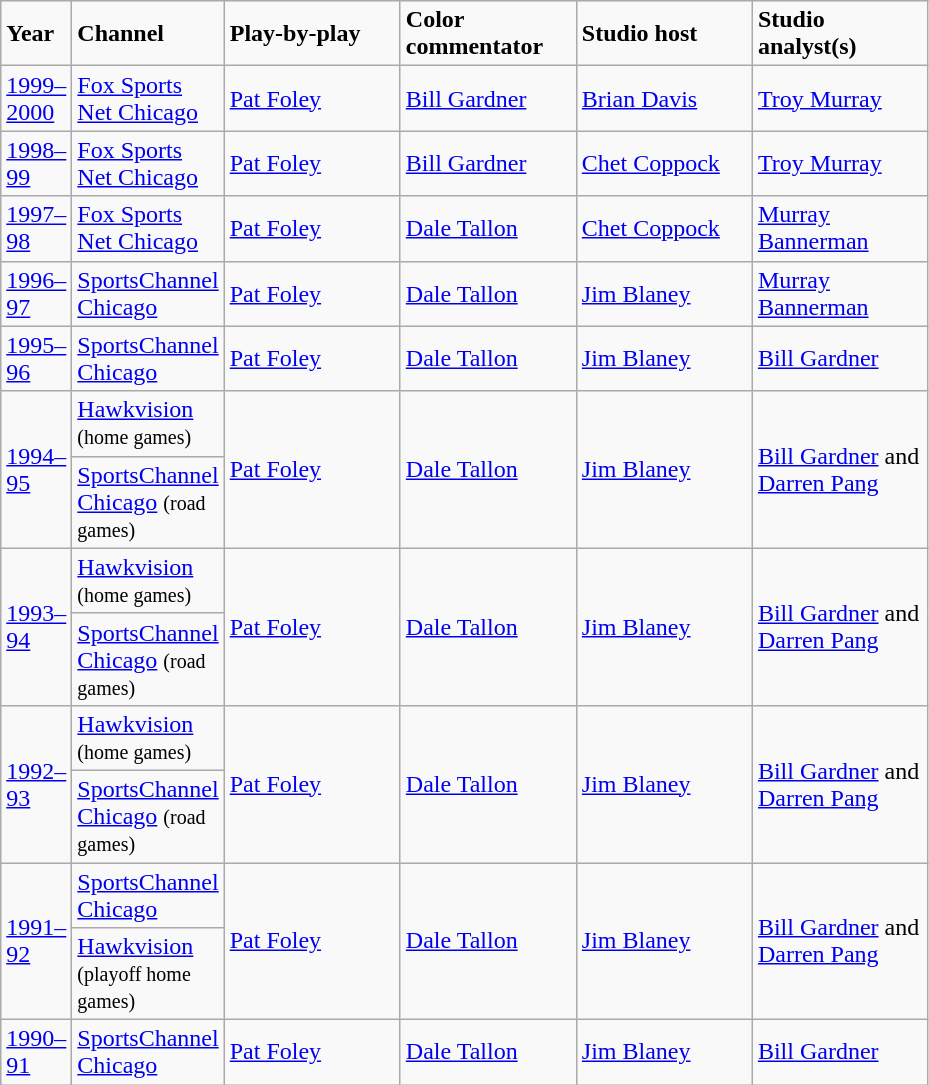<table class="wikitable">
<tr>
<td width="40"><strong>Year</strong></td>
<td width="40"><strong>Channel</strong></td>
<td width="110"><strong>Play-by-play</strong></td>
<td width="110"><strong>Color commentator</strong></td>
<td width="110"><strong>Studio host</strong></td>
<td width="110"><strong>Studio analyst(s)</strong></td>
</tr>
<tr>
<td><a href='#'>1999–2000</a></td>
<td><a href='#'>Fox Sports Net Chicago</a></td>
<td><a href='#'>Pat Foley</a></td>
<td><a href='#'>Bill Gardner</a></td>
<td><a href='#'>Brian Davis</a></td>
<td><a href='#'>Troy Murray</a></td>
</tr>
<tr>
<td><a href='#'>1998–99</a></td>
<td><a href='#'>Fox Sports Net Chicago</a></td>
<td><a href='#'>Pat Foley</a></td>
<td><a href='#'>Bill Gardner</a></td>
<td><a href='#'>Chet Coppock</a></td>
<td><a href='#'>Troy Murray</a></td>
</tr>
<tr>
<td><a href='#'>1997–98</a></td>
<td><a href='#'>Fox Sports Net Chicago</a></td>
<td><a href='#'>Pat Foley</a></td>
<td><a href='#'>Dale Tallon</a></td>
<td><a href='#'>Chet Coppock</a></td>
<td><a href='#'>Murray Bannerman</a></td>
</tr>
<tr>
<td><a href='#'>1996–97</a></td>
<td><a href='#'>SportsChannel Chicago</a></td>
<td><a href='#'>Pat Foley</a></td>
<td><a href='#'>Dale Tallon</a></td>
<td><a href='#'>Jim Blaney</a></td>
<td><a href='#'>Murray Bannerman</a></td>
</tr>
<tr>
<td><a href='#'>1995–96</a></td>
<td><a href='#'>SportsChannel Chicago</a></td>
<td><a href='#'>Pat Foley</a></td>
<td><a href='#'>Dale Tallon</a></td>
<td><a href='#'>Jim Blaney</a></td>
<td><a href='#'>Bill Gardner</a></td>
</tr>
<tr>
<td rowspan="2"><a href='#'>1994–95</a></td>
<td><a href='#'>Hawkvision</a> <small>(home games)</small></td>
<td rowspan="2"><a href='#'>Pat Foley</a></td>
<td rowspan="2"><a href='#'>Dale Tallon</a></td>
<td rowspan="2"><a href='#'>Jim Blaney</a></td>
<td rowspan="2"><a href='#'>Bill Gardner</a> and <a href='#'>Darren Pang</a></td>
</tr>
<tr>
<td><a href='#'>SportsChannel Chicago</a> <small>(road games)</small></td>
</tr>
<tr>
<td rowspan="2"><a href='#'>1993–94</a></td>
<td><a href='#'>Hawkvision</a> <small>(home games)</small></td>
<td rowspan="2"><a href='#'>Pat Foley</a></td>
<td rowspan="2"><a href='#'>Dale Tallon</a></td>
<td rowspan="2"><a href='#'>Jim Blaney</a></td>
<td rowspan="2"><a href='#'>Bill Gardner</a> and <a href='#'>Darren Pang</a></td>
</tr>
<tr>
<td><a href='#'>SportsChannel Chicago</a> <small>(road games)</small></td>
</tr>
<tr>
<td rowspan="2"><a href='#'>1992–93</a></td>
<td><a href='#'>Hawkvision</a> <small>(home games)</small></td>
<td rowspan="2"><a href='#'>Pat Foley</a></td>
<td rowspan="2"><a href='#'>Dale Tallon</a></td>
<td rowspan="2"><a href='#'>Jim Blaney</a></td>
<td rowspan="2"><a href='#'>Bill Gardner</a> and <a href='#'>Darren Pang</a></td>
</tr>
<tr>
<td><a href='#'>SportsChannel Chicago</a> <small>(road games)</small></td>
</tr>
<tr>
<td rowspan="2"><a href='#'>1991–92</a></td>
<td><a href='#'>SportsChannel Chicago</a></td>
<td rowspan="2"><a href='#'>Pat Foley</a></td>
<td rowspan="2"><a href='#'>Dale Tallon</a></td>
<td rowspan="2"><a href='#'>Jim Blaney</a></td>
<td rowspan="2"><a href='#'>Bill Gardner</a> and <a href='#'>Darren Pang</a></td>
</tr>
<tr>
<td><a href='#'>Hawkvision</a> <small>(playoff home games)</small></td>
</tr>
<tr>
<td><a href='#'>1990–91</a></td>
<td><a href='#'>SportsChannel Chicago</a></td>
<td><a href='#'>Pat Foley</a></td>
<td><a href='#'>Dale Tallon</a></td>
<td><a href='#'>Jim Blaney</a></td>
<td><a href='#'>Bill Gardner</a></td>
</tr>
</table>
